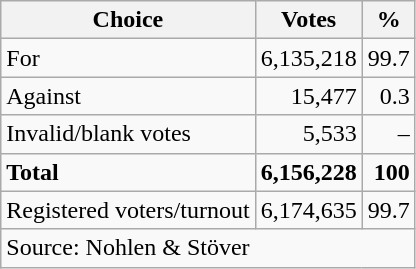<table class=wikitable style=text-align:right>
<tr>
<th>Choice</th>
<th>Votes</th>
<th>%</th>
</tr>
<tr>
<td align=left>For</td>
<td>6,135,218</td>
<td>99.7</td>
</tr>
<tr>
<td align=left>Against</td>
<td>15,477</td>
<td>0.3</td>
</tr>
<tr>
<td align=left>Invalid/blank votes</td>
<td>5,533</td>
<td>–</td>
</tr>
<tr>
<td align=left><strong>Total</strong></td>
<td><strong>6,156,228</strong></td>
<td><strong>100</strong></td>
</tr>
<tr>
<td align=left>Registered voters/turnout</td>
<td>6,174,635</td>
<td>99.7</td>
</tr>
<tr>
<td align=left colspan=3>Source: Nohlen & Stöver</td>
</tr>
</table>
